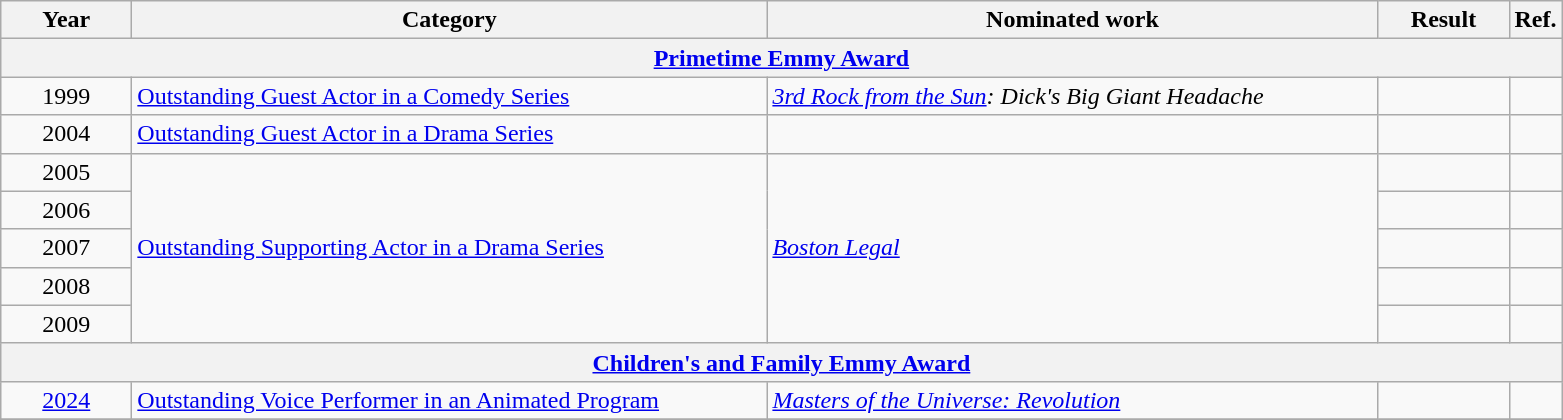<table class=wikitable>
<tr>
<th scope="col" style="width:5em;">Year</th>
<th scope="col" style="width:26em;">Category</th>
<th scope="col" style="width:25em;">Nominated work</th>
<th scope="col" style="width:5em;">Result</th>
<th>Ref.</th>
</tr>
<tr>
<th colspan=5><a href='#'>Primetime Emmy Award</a></th>
</tr>
<tr>
<td style="text-align:center;">1999</td>
<td><a href='#'>Outstanding Guest Actor in a Comedy Series</a></td>
<td><em><a href='#'>3rd Rock from the Sun</a>: Dick's Big Giant Headache</em></td>
<td></td>
<td></td>
</tr>
<tr>
<td style="text-align:center;">2004</td>
<td><a href='#'>Outstanding Guest Actor in a Drama Series</a></td>
<td></td>
<td></td>
<td></td>
</tr>
<tr>
<td style="text-align:center;">2005</td>
<td rowspan=5><a href='#'>Outstanding Supporting Actor in a Drama Series</a></td>
<td rowspan=5><em><a href='#'>Boston Legal</a></em></td>
<td></td>
<td></td>
</tr>
<tr>
<td style="text-align:center;">2006</td>
<td></td>
<td></td>
</tr>
<tr>
<td style="text-align:center;">2007</td>
<td></td>
<td></td>
</tr>
<tr>
<td style="text-align:center;">2008</td>
<td></td>
<td></td>
</tr>
<tr>
<td style="text-align:center;">2009</td>
<td></td>
<td></td>
</tr>
<tr>
<th colspan="5" style="text-align:center;"><a href='#'>Children's and Family Emmy Award</a></th>
</tr>
<tr>
<td style="text-align:center;"><a href='#'>2024</a></td>
<td><a href='#'>Outstanding Voice Performer in an Animated Program</a></td>
<td><em><a href='#'>Masters of the Universe: Revolution</a></em></td>
<td></td>
<td style="text-align:center;"></td>
</tr>
<tr>
</tr>
</table>
